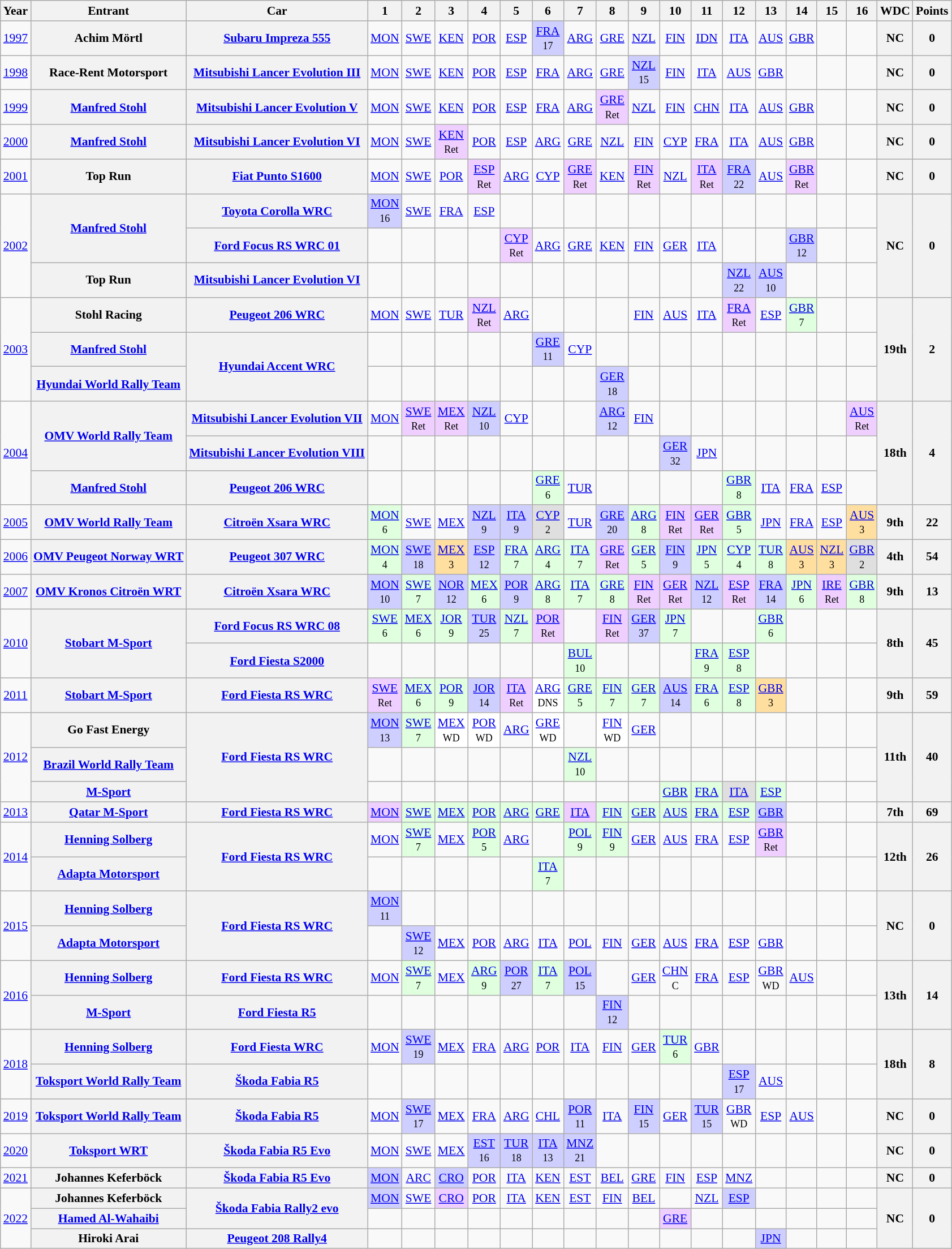<table class="wikitable" style="text-align:center; font-size:90%">
<tr>
<th>Year</th>
<th>Entrant</th>
<th>Car</th>
<th>1</th>
<th>2</th>
<th>3</th>
<th>4</th>
<th>5</th>
<th>6</th>
<th>7</th>
<th>8</th>
<th>9</th>
<th>10</th>
<th>11</th>
<th>12</th>
<th>13</th>
<th>14</th>
<th>15</th>
<th>16</th>
<th>WDC</th>
<th>Points</th>
</tr>
<tr>
<td><a href='#'>1997</a></td>
<th>Achim Mörtl</th>
<th><a href='#'>Subaru Impreza 555</a></th>
<td><a href='#'>MON</a></td>
<td><a href='#'>SWE</a></td>
<td><a href='#'>KEN</a></td>
<td><a href='#'>POR</a></td>
<td><a href='#'>ESP</a></td>
<td style="background:#CFCFFF;"><a href='#'>FRA</a><br><small>17</small></td>
<td><a href='#'>ARG</a></td>
<td><a href='#'>GRE</a></td>
<td><a href='#'>NZL</a></td>
<td><a href='#'>FIN</a></td>
<td><a href='#'>IDN</a></td>
<td><a href='#'>ITA</a></td>
<td><a href='#'>AUS</a></td>
<td><a href='#'>GBR</a></td>
<td></td>
<td></td>
<th>NC</th>
<th>0</th>
</tr>
<tr>
<td><a href='#'>1998</a></td>
<th>Race-Rent Motorsport</th>
<th><a href='#'>Mitsubishi Lancer Evolution III</a></th>
<td><a href='#'>MON</a></td>
<td><a href='#'>SWE</a></td>
<td><a href='#'>KEN</a></td>
<td><a href='#'>POR</a></td>
<td><a href='#'>ESP</a></td>
<td><a href='#'>FRA</a></td>
<td><a href='#'>ARG</a></td>
<td><a href='#'>GRE</a></td>
<td style="background:#CFCFFF;"><a href='#'>NZL</a><br><small>15</small></td>
<td><a href='#'>FIN</a></td>
<td><a href='#'>ITA</a></td>
<td><a href='#'>AUS</a></td>
<td><a href='#'>GBR</a></td>
<td></td>
<td></td>
<td></td>
<th>NC</th>
<th>0</th>
</tr>
<tr>
<td><a href='#'>1999</a></td>
<th><a href='#'>Manfred Stohl</a></th>
<th><a href='#'>Mitsubishi Lancer Evolution V</a></th>
<td><a href='#'>MON</a></td>
<td><a href='#'>SWE</a></td>
<td><a href='#'>KEN</a></td>
<td><a href='#'>POR</a></td>
<td><a href='#'>ESP</a></td>
<td><a href='#'>FRA</a></td>
<td><a href='#'>ARG</a></td>
<td style="background:#EFCFFF;"><a href='#'>GRE</a><br><small>Ret</small></td>
<td><a href='#'>NZL</a></td>
<td><a href='#'>FIN</a></td>
<td><a href='#'>CHN</a></td>
<td><a href='#'>ITA</a></td>
<td><a href='#'>AUS</a></td>
<td><a href='#'>GBR</a></td>
<td></td>
<td></td>
<th>NC</th>
<th>0</th>
</tr>
<tr>
<td><a href='#'>2000</a></td>
<th><a href='#'>Manfred Stohl</a></th>
<th><a href='#'>Mitsubishi Lancer Evolution VI</a></th>
<td><a href='#'>MON</a></td>
<td><a href='#'>SWE</a></td>
<td style="background:#EFCFFF;"><a href='#'>KEN</a><br><small>Ret</small></td>
<td><a href='#'>POR</a></td>
<td><a href='#'>ESP</a></td>
<td><a href='#'>ARG</a></td>
<td><a href='#'>GRE</a></td>
<td><a href='#'>NZL</a></td>
<td><a href='#'>FIN</a></td>
<td><a href='#'>CYP</a></td>
<td><a href='#'>FRA</a></td>
<td><a href='#'>ITA</a></td>
<td><a href='#'>AUS</a></td>
<td><a href='#'>GBR</a></td>
<td></td>
<td></td>
<th>NC</th>
<th>0</th>
</tr>
<tr>
<td><a href='#'>2001</a></td>
<th>Top Run</th>
<th><a href='#'>Fiat Punto S1600</a></th>
<td><a href='#'>MON</a></td>
<td><a href='#'>SWE</a></td>
<td><a href='#'>POR</a></td>
<td style="background:#EFCFFF;"><a href='#'>ESP</a><br><small>Ret</small></td>
<td><a href='#'>ARG</a></td>
<td><a href='#'>CYP</a></td>
<td style="background:#EFCFFF;"><a href='#'>GRE</a><br><small>Ret</small></td>
<td><a href='#'>KEN</a></td>
<td style="background:#EFCFFF;"><a href='#'>FIN</a><br><small>Ret</small></td>
<td><a href='#'>NZL</a></td>
<td style="background:#EFCFFF;"><a href='#'>ITA</a><br><small>Ret</small></td>
<td style="background:#CFCFFF;"><a href='#'>FRA</a><br><small>22</small></td>
<td><a href='#'>AUS</a></td>
<td style="background:#EFCFFF;"><a href='#'>GBR</a><br><small>Ret</small></td>
<td></td>
<td></td>
<th>NC</th>
<th>0</th>
</tr>
<tr>
<td rowspan="3"><a href='#'>2002</a></td>
<th rowspan="2"><a href='#'>Manfred Stohl</a></th>
<th><a href='#'>Toyota Corolla WRC</a></th>
<td style="background:#CFCFFF;"><a href='#'>MON</a><br><small>16</small></td>
<td><a href='#'>SWE</a></td>
<td><a href='#'>FRA</a></td>
<td><a href='#'>ESP</a></td>
<td></td>
<td></td>
<td></td>
<td></td>
<td></td>
<td></td>
<td></td>
<td></td>
<td></td>
<td></td>
<td></td>
<td></td>
<th rowspan="3">NC</th>
<th rowspan="3">0</th>
</tr>
<tr>
<th><a href='#'>Ford Focus RS WRC 01</a></th>
<td></td>
<td></td>
<td></td>
<td></td>
<td style="background:#EFCFFF;"><a href='#'>CYP</a><br><small>Ret</small></td>
<td><a href='#'>ARG</a></td>
<td><a href='#'>GRE</a></td>
<td><a href='#'>KEN</a></td>
<td><a href='#'>FIN</a></td>
<td><a href='#'>GER</a></td>
<td><a href='#'>ITA</a></td>
<td></td>
<td></td>
<td style="background:#CFCFFF;"><a href='#'>GBR</a><br><small>12</small></td>
<td></td>
<td></td>
</tr>
<tr>
<th>Top Run</th>
<th><a href='#'>Mitsubishi Lancer Evolution VI</a></th>
<td></td>
<td></td>
<td></td>
<td></td>
<td></td>
<td></td>
<td></td>
<td></td>
<td></td>
<td></td>
<td></td>
<td style="background:#CFCFFF;"><a href='#'>NZL</a><br><small>22</small></td>
<td style="background:#CFCFFF;"><a href='#'>AUS</a><br><small>10</small></td>
<td></td>
<td></td>
<td></td>
</tr>
<tr>
<td rowspan="3"><a href='#'>2003</a></td>
<th>Stohl Racing</th>
<th><a href='#'>Peugeot 206 WRC</a></th>
<td><a href='#'>MON</a></td>
<td><a href='#'>SWE</a></td>
<td><a href='#'>TUR</a></td>
<td style="background:#EFCFFF;"><a href='#'>NZL</a><br><small>Ret</small></td>
<td><a href='#'>ARG</a></td>
<td></td>
<td></td>
<td></td>
<td><a href='#'>FIN</a></td>
<td><a href='#'>AUS</a></td>
<td><a href='#'>ITA</a></td>
<td style="background:#EFCFFF;"><a href='#'>FRA</a><br><small>Ret</small></td>
<td><a href='#'>ESP</a></td>
<td style="background:#DFFFDF;"><a href='#'>GBR</a><br><small>7</small></td>
<td></td>
<td></td>
<th rowspan="3">19th</th>
<th rowspan="3">2</th>
</tr>
<tr>
<th><a href='#'>Manfred Stohl</a></th>
<th rowspan="2"><a href='#'>Hyundai Accent WRC</a></th>
<td></td>
<td></td>
<td></td>
<td></td>
<td></td>
<td style="background:#CFCFFF;"><a href='#'>GRE</a><br><small>11</small></td>
<td><a href='#'>CYP</a></td>
<td></td>
<td></td>
<td></td>
<td></td>
<td></td>
<td></td>
<td></td>
<td></td>
<td></td>
</tr>
<tr>
<th><a href='#'>Hyundai World Rally Team</a></th>
<td></td>
<td></td>
<td></td>
<td></td>
<td></td>
<td></td>
<td></td>
<td style="background:#CFCFFF;"><a href='#'>GER</a><br><small>18</small></td>
<td></td>
<td></td>
<td></td>
<td></td>
<td></td>
<td></td>
<td></td>
<td></td>
</tr>
<tr>
<td rowspan="3"><a href='#'>2004</a></td>
<th rowspan="2"><a href='#'>OMV World Rally Team</a></th>
<th><a href='#'>Mitsubishi Lancer Evolution VII</a></th>
<td><a href='#'>MON</a></td>
<td style="background:#EFCFFF;"><a href='#'>SWE</a><br><small>Ret</small></td>
<td style="background:#EFCFFF;"><a href='#'>MEX</a><br><small>Ret</small></td>
<td style="background:#CFCFFF;"><a href='#'>NZL</a><br><small>10</small></td>
<td><a href='#'>CYP</a></td>
<td></td>
<td></td>
<td style="background:#CFCFFF;"><a href='#'>ARG</a><br><small>12</small></td>
<td><a href='#'>FIN</a></td>
<td></td>
<td></td>
<td></td>
<td></td>
<td></td>
<td></td>
<td style="background:#EFCFFF;"><a href='#'>AUS</a><br><small>Ret</small></td>
<th rowspan="3">18th</th>
<th rowspan="3">4</th>
</tr>
<tr>
<th><a href='#'>Mitsubishi Lancer Evolution VIII</a></th>
<td></td>
<td></td>
<td></td>
<td></td>
<td></td>
<td></td>
<td></td>
<td></td>
<td></td>
<td style="background:#CFCFFF;"><a href='#'>GER</a><br><small>32</small></td>
<td><a href='#'>JPN</a></td>
<td></td>
<td></td>
<td></td>
<td></td>
<td></td>
</tr>
<tr>
<th><a href='#'>Manfred Stohl</a></th>
<th><a href='#'>Peugeot 206 WRC</a></th>
<td></td>
<td></td>
<td></td>
<td></td>
<td></td>
<td style="background:#DFFFDF;"><a href='#'>GRE</a><br><small>6</small></td>
<td><a href='#'>TUR</a></td>
<td></td>
<td></td>
<td></td>
<td></td>
<td style="background:#DFFFDF;"><a href='#'>GBR</a><br><small>8</small></td>
<td><a href='#'>ITA</a></td>
<td><a href='#'>FRA</a></td>
<td><a href='#'>ESP</a></td>
<td></td>
</tr>
<tr>
<td><a href='#'>2005</a></td>
<th><a href='#'>OMV World Rally Team</a></th>
<th><a href='#'>Citroën Xsara WRC</a></th>
<td style="background:#DFFFDF;"><a href='#'>MON</a><br><small>6</small></td>
<td><a href='#'>SWE</a></td>
<td><a href='#'>MEX</a></td>
<td style="background:#CFCFFF;"><a href='#'>NZL</a><br><small>9</small></td>
<td style="background:#CFCFFF;"><a href='#'>ITA</a><br><small>9</small></td>
<td style="background:#DFDFDF;"><a href='#'>CYP</a><br><small>2</small></td>
<td><a href='#'>TUR</a></td>
<td style="background:#CFCFFF;"><a href='#'>GRE</a><br><small>20</small></td>
<td style="background:#DFFFDF;"><a href='#'>ARG</a><br><small>8</small></td>
<td style="background:#EFCFFF;"><a href='#'>FIN</a><br><small>Ret</small></td>
<td style="background:#EFCFFF;"><a href='#'>GER</a><br><small>Ret</small></td>
<td style="background:#DFFFDF;"><a href='#'>GBR</a><br><small>5</small></td>
<td><a href='#'>JPN</a></td>
<td><a href='#'>FRA</a></td>
<td><a href='#'>ESP</a></td>
<td style="background:#FFDF9F;"><a href='#'>AUS</a><br><small>3</small></td>
<th>9th</th>
<th>22</th>
</tr>
<tr>
<td><a href='#'>2006</a></td>
<th><a href='#'>OMV Peugeot Norway WRT</a></th>
<th><a href='#'>Peugeot 307 WRC</a></th>
<td style="background:#DFFFDF;"><a href='#'>MON</a><br><small>4</small></td>
<td style="background:#CFCFFF;"><a href='#'>SWE</a><br><small>18</small></td>
<td style="background:#FFDF9F;"><a href='#'>MEX</a><br><small>3</small></td>
<td style="background:#CFCFFF;"><a href='#'>ESP</a><br><small>12</small></td>
<td style="background:#DFFFDF;"><a href='#'>FRA</a><br><small>7</small></td>
<td style="background:#DFFFDF;"><a href='#'>ARG</a><br><small>4</small></td>
<td style="background:#DFFFDF;"><a href='#'>ITA</a><br><small>7</small></td>
<td style="background:#EFCFFF;"><a href='#'>GRE</a><br><small>Ret</small></td>
<td style="background:#DFFFDF;"><a href='#'>GER</a><br><small>5</small></td>
<td style="background:#CFCFFF;"><a href='#'>FIN</a><br><small>9</small></td>
<td style="background:#DFFFDF;"><a href='#'>JPN</a><br><small>5</small></td>
<td style="background:#DFFFDF;"><a href='#'>CYP</a><br><small>4</small></td>
<td style="background:#DFFFDF;"><a href='#'>TUR</a><br><small>8</small></td>
<td style="background:#FFDF9F;"><a href='#'>AUS</a><br><small>3</small></td>
<td style="background:#FFDF9F;"><a href='#'>NZL</a><br><small>3</small></td>
<td style="background:#DFDFDF;"><a href='#'>GBR</a><br><small>2</small></td>
<th>4th</th>
<th>54</th>
</tr>
<tr>
<td><a href='#'>2007</a></td>
<th><a href='#'>OMV Kronos Citroën WRT</a></th>
<th><a href='#'>Citroën Xsara WRC</a></th>
<td style="background:#CFCFFF;"><a href='#'>MON</a><br><small>10</small></td>
<td style="background:#DFFFDF;"><a href='#'>SWE</a><br><small>7</small></td>
<td style="background:#CFCFFF;"><a href='#'>NOR</a><br><small>12</small></td>
<td style="background:#DFFFDF;"><a href='#'>MEX</a><br><small>6</small></td>
<td style="background:#CFCFFF;"><a href='#'>POR</a><br><small>9</small></td>
<td style="background:#DFFFDF;"><a href='#'>ARG</a><br><small>8</small></td>
<td style="background:#DFFFDF;"><a href='#'>ITA</a><br><small>7</small></td>
<td style="background:#DFFFDF;"><a href='#'>GRE</a><br><small>8</small></td>
<td style="background:#EFCFFF;"><a href='#'>FIN</a><br><small>Ret</small></td>
<td style="background:#EFCFFF;"><a href='#'>GER</a><br><small>Ret</small></td>
<td style="background:#CFCFFF;"><a href='#'>NZL</a><br><small>12</small></td>
<td style="background:#EFCFFF;"><a href='#'>ESP</a><br><small>Ret</small></td>
<td style="background:#CFCFFF;"><a href='#'>FRA</a><br><small>14</small></td>
<td style="background:#DFFFDF;"><a href='#'>JPN</a><br><small>6</small></td>
<td style="background:#EFCFFF;"><a href='#'>IRE</a><br><small>Ret</small></td>
<td style="background:#DFFFDF;"><a href='#'>GBR</a><br><small>8</small></td>
<th>9th</th>
<th>13</th>
</tr>
<tr>
<td rowspan=2><a href='#'>2010</a></td>
<th rowspan=2><a href='#'>Stobart M-Sport</a></th>
<th><a href='#'>Ford Focus RS WRC 08</a></th>
<td style="background:#dfffdf;"><a href='#'>SWE</a><br><small>6</small></td>
<td style="background:#dfffdf;"><a href='#'>MEX</a><br><small>6</small></td>
<td style="background:#dfffdf;"><a href='#'>JOR</a><br><small>9</small></td>
<td style="background:#cfcfff;"><a href='#'>TUR</a><br><small>25</small></td>
<td style="background:#dfffdf;"><a href='#'>NZL</a><br><small>7</small></td>
<td style="background:#efcfff;"><a href='#'>POR</a><br><small>Ret</small></td>
<td></td>
<td style="background:#efcfff;"><a href='#'>FIN</a><br><small>Ret</small></td>
<td style="background:#cfcfff;"><a href='#'>GER</a><br><small>37</small></td>
<td style="background:#dfffdf;"><a href='#'>JPN</a><br><small>7</small></td>
<td></td>
<td></td>
<td style="background:#dfffdf;"><a href='#'>GBR</a><br><small>6</small></td>
<td></td>
<td></td>
<td></td>
<th rowspan=2>8th</th>
<th rowspan=2>45</th>
</tr>
<tr>
<th><a href='#'>Ford Fiesta S2000</a></th>
<td></td>
<td></td>
<td></td>
<td></td>
<td></td>
<td></td>
<td style="background:#dfffdf;"><a href='#'>BUL</a><br><small>10</small></td>
<td></td>
<td></td>
<td></td>
<td style="background:#dfffdf;"><a href='#'>FRA</a><br><small>9</small></td>
<td style="background:#dfffdf;"><a href='#'>ESP</a><br><small>8</small></td>
<td></td>
<td></td>
<td></td>
<td></td>
</tr>
<tr>
<td><a href='#'>2011</a></td>
<th><a href='#'>Stobart M-Sport</a></th>
<th><a href='#'>Ford Fiesta RS WRC</a></th>
<td style="background:#efcfff;"><a href='#'>SWE</a><br><small>Ret</small></td>
<td style="background:#dfffdf;"><a href='#'>MEX</a><br><small>6</small></td>
<td style="background:#dfffdf;"><a href='#'>POR</a><br><small>9</small></td>
<td style="background:#cfcfff;"><a href='#'>JOR</a><br><small>14</small></td>
<td style="background:#efcfff;"><a href='#'>ITA</a><br><small>Ret</small></td>
<td style="background:#fff;"><a href='#'>ARG</a><br><small>DNS</small></td>
<td style="background:#dfffdf;"><a href='#'>GRE</a><br><small>5</small></td>
<td style="background:#dfffdf;"><a href='#'>FIN</a><br><small>7</small></td>
<td style="background:#dfffdf;"><a href='#'>GER</a><br><small>7</small></td>
<td style="background:#cfcfff;"><a href='#'>AUS</a><br><small>14</small></td>
<td style="background:#dfffdf;"><a href='#'>FRA</a><br><small>6</small></td>
<td style="background:#dfffdf;"><a href='#'>ESP</a><br><small>8</small></td>
<td style="background:#ffdf9f;"><a href='#'>GBR</a><br><small>3</small></td>
<td></td>
<td></td>
<td></td>
<th>9th</th>
<th>59</th>
</tr>
<tr>
<td rowspan="3"><a href='#'>2012</a></td>
<th>Go Fast Energy</th>
<th rowspan="3"><a href='#'>Ford Fiesta RS WRC</a></th>
<td style="background:#cfcfff;"><a href='#'>MON</a><br><small>13</small></td>
<td style="background:#dfffdf;"><a href='#'>SWE</a><br><small>7</small></td>
<td style="background:#fff;"><a href='#'>MEX</a><br><small>WD</small></td>
<td style="background:#fff;"><a href='#'>POR</a><br><small>WD</small></td>
<td><a href='#'>ARG</a></td>
<td style="background:#fff;"><a href='#'>GRE</a><br><small>WD</small></td>
<td></td>
<td style="background:#fff;"><a href='#'>FIN</a><br><small>WD</small></td>
<td><a href='#'>GER</a></td>
<td></td>
<td></td>
<td></td>
<td></td>
<td></td>
<td></td>
<td></td>
<th rowspan="3">11th</th>
<th rowspan="3">40</th>
</tr>
<tr>
<th><a href='#'>Brazil World Rally Team</a></th>
<td></td>
<td></td>
<td></td>
<td></td>
<td></td>
<td></td>
<td style="background:#DFFFDF;"><a href='#'>NZL</a><br><small>10</small></td>
<td></td>
<td></td>
<td></td>
<td></td>
<td></td>
<td></td>
<td></td>
<td></td>
<td></td>
</tr>
<tr>
<th><a href='#'>M-Sport</a></th>
<td></td>
<td></td>
<td></td>
<td></td>
<td></td>
<td></td>
<td></td>
<td></td>
<td></td>
<td style="background:#dfffdf;"><a href='#'>GBR</a><br></td>
<td style="background:#dfffdf;"><a href='#'>FRA</a><br></td>
<td style="background:#dfdfdf;"><a href='#'>ITA</a><br></td>
<td style="background:#dfffdf;"><a href='#'>ESP</a><br></td>
<td></td>
<td></td>
<td></td>
</tr>
<tr>
<td><a href='#'>2013</a></td>
<th><a href='#'>Qatar M-Sport</a></th>
<th><a href='#'>Ford Fiesta RS WRC</a></th>
<td style="background:#EFCFFF;"><a href='#'>MON</a><br></td>
<td style="background:#DFFFDF;"><a href='#'>SWE</a><br></td>
<td style="background:#DFFFDF;"><a href='#'>MEX</a><br></td>
<td style="background:#DFFFDF;"><a href='#'>POR</a><br></td>
<td style="background:#DFFFDF;"><a href='#'>ARG</a><br></td>
<td style="background:#DFFFDF;"><a href='#'>GRE</a><br></td>
<td style="background:#EFCFFF;"><a href='#'>ITA</a><br></td>
<td style="background:#DFFFDF;"><a href='#'>FIN</a><br></td>
<td style="background:#DFFFDF;"><a href='#'>GER</a><br></td>
<td style="background:#DFFFDF;"><a href='#'>AUS</a><br></td>
<td style="background:#DFFFDF;"><a href='#'>FRA</a><br></td>
<td style="background:#DFFFDF;"><a href='#'>ESP</a><br></td>
<td style="background:#CFCFFF;"><a href='#'>GBR</a><br></td>
<td></td>
<td></td>
<td></td>
<th>7th</th>
<th>69</th>
</tr>
<tr>
<td rowspan=2><a href='#'>2014</a></td>
<th><a href='#'>Henning Solberg</a></th>
<th rowspan=2><a href='#'>Ford Fiesta RS WRC</a></th>
<td><a href='#'>MON</a></td>
<td style="background:#DFFFDF;"><a href='#'>SWE</a><br><small>7</small></td>
<td><a href='#'>MEX</a></td>
<td style="background:#DFFFDF;"><a href='#'>POR</a><br><small>5</small></td>
<td><a href='#'>ARG</a></td>
<td></td>
<td style="background:#DFFFDF;"><a href='#'>POL</a><br><small>9</small></td>
<td style="background:#DFFFDF;"><a href='#'>FIN</a><br><small>9</small></td>
<td><a href='#'>GER</a></td>
<td><a href='#'>AUS</a></td>
<td><a href='#'>FRA</a></td>
<td><a href='#'>ESP</a></td>
<td style="background:#EFCFFF;"><a href='#'>GBR</a><br><small>Ret</small></td>
<td></td>
<td></td>
<td></td>
<th rowspan=2>12th</th>
<th rowspan=2>26</th>
</tr>
<tr>
<th><a href='#'>Adapta Motorsport</a></th>
<td></td>
<td></td>
<td></td>
<td></td>
<td></td>
<td style="background:#DFFFDF;"><a href='#'>ITA</a><br><small>7</small></td>
<td></td>
<td></td>
<td></td>
<td></td>
<td></td>
<td></td>
<td></td>
<td></td>
<td></td>
<td></td>
</tr>
<tr>
<td rowspan=2><a href='#'>2015</a></td>
<th><a href='#'>Henning Solberg</a></th>
<th rowspan=2><a href='#'>Ford Fiesta RS WRC</a></th>
<td style="background:#CFCFFF;"><a href='#'>MON</a><br><small>11</small></td>
<td></td>
<td></td>
<td></td>
<td></td>
<td></td>
<td></td>
<td></td>
<td></td>
<td></td>
<td></td>
<td></td>
<td></td>
<td></td>
<td></td>
<td></td>
<th rowspan=2>NC</th>
<th rowspan=2>0</th>
</tr>
<tr>
<th><a href='#'>Adapta Motorsport</a></th>
<td></td>
<td bgcolor="#CFCFFF"><a href='#'>SWE</a><br><small>12</small></td>
<td><a href='#'>MEX</a></td>
<td><a href='#'>POR</a></td>
<td><a href='#'>ARG</a></td>
<td><a href='#'>ITA</a></td>
<td><a href='#'>POL</a></td>
<td><a href='#'>FIN</a></td>
<td><a href='#'>GER</a></td>
<td><a href='#'>AUS</a></td>
<td><a href='#'>FRA</a></td>
<td><a href='#'>ESP</a></td>
<td><a href='#'>GBR</a></td>
<td></td>
<td></td>
</tr>
<tr>
<td rowspan=2><a href='#'>2016</a></td>
<th><a href='#'>Henning Solberg</a></th>
<th><a href='#'>Ford Fiesta RS WRC</a></th>
<td><a href='#'>MON</a></td>
<td style="background:#DFFFDF;"><a href='#'>SWE</a><br><small>7</small></td>
<td><a href='#'>MEX</a></td>
<td style="background:#DFFFDF;"><a href='#'>ARG</a><br><small>9</small></td>
<td style="background:#CFCFFF;"><a href='#'>POR</a><br><small>27</small></td>
<td style="background:#DFFFDF;"><a href='#'>ITA</a><br><small>7</small></td>
<td style="background:#CFCFFF;"><a href='#'>POL</a><br><small>15</small></td>
<td></td>
<td><a href='#'>GER</a></td>
<td><a href='#'>CHN</a><br><small>C</small></td>
<td><a href='#'>FRA</a></td>
<td><a href='#'>ESP</a></td>
<td><a href='#'>GBR</a><br><small>WD</small></td>
<td><a href='#'>AUS</a></td>
<td></td>
<td></td>
<th rowspan=2>13th</th>
<th rowspan=2>14</th>
</tr>
<tr>
<th><a href='#'>M-Sport</a></th>
<th><a href='#'>Ford Fiesta R5</a></th>
<td></td>
<td></td>
<td></td>
<td></td>
<td></td>
<td></td>
<td></td>
<td style="background:#CFCFFF;"><a href='#'>FIN</a><br><small>12</small></td>
<td></td>
<td></td>
<td></td>
<td></td>
<td></td>
<td></td>
<td></td>
<td></td>
</tr>
<tr>
<td rowspan="2"><a href='#'>2018</a></td>
<th><a href='#'>Henning Solberg</a></th>
<th><a href='#'>Ford Fiesta WRC</a></th>
<td><a href='#'>MON</a></td>
<td style="background:#CFCFFF;"><a href='#'>SWE</a><br><small>19</small></td>
<td><a href='#'>MEX</a></td>
<td><a href='#'>FRA</a></td>
<td><a href='#'>ARG</a></td>
<td><a href='#'>POR</a></td>
<td><a href='#'>ITA</a></td>
<td><a href='#'>FIN</a></td>
<td><a href='#'>GER</a></td>
<td style="background:#DFFFDF;"><a href='#'>TUR</a><br><small>6</small></td>
<td><a href='#'>GBR</a></td>
<td></td>
<td></td>
<td></td>
<td></td>
<td></td>
<th rowspan="2">18th</th>
<th rowspan="2">8</th>
</tr>
<tr>
<th><a href='#'>Toksport World Rally Team</a></th>
<th><a href='#'>Škoda Fabia R5</a></th>
<td></td>
<td></td>
<td></td>
<td></td>
<td></td>
<td></td>
<td></td>
<td></td>
<td></td>
<td></td>
<td></td>
<td style="background:#CFCFFF;"><a href='#'>ESP</a><br><small>17</small></td>
<td><a href='#'>AUS</a></td>
<td></td>
<td></td>
<td></td>
</tr>
<tr>
<td><a href='#'>2019</a></td>
<th><a href='#'>Toksport World Rally Team</a></th>
<th><a href='#'>Škoda Fabia R5</a></th>
<td><a href='#'>MON</a></td>
<td style="background:#cfcfff;"><a href='#'>SWE</a><br><small>17</small></td>
<td><a href='#'>MEX</a></td>
<td><a href='#'>FRA</a></td>
<td><a href='#'>ARG</a></td>
<td><a href='#'>CHL</a></td>
<td style="background:#cfcfff;"><a href='#'>POR</a><br><small>11</small></td>
<td><a href='#'>ITA</a></td>
<td style="background:#cfcfff;"><a href='#'>FIN</a><br><small>15</small></td>
<td><a href='#'>GER</a></td>
<td style="background:#cfcfff;"><a href='#'>TUR</a><br><small>15</small></td>
<td><a href='#'>GBR</a><br><small>WD</small></td>
<td><a href='#'>ESP</a></td>
<td><a href='#'>AUS</a><br></td>
<td></td>
<td></td>
<th>NC</th>
<th>0</th>
</tr>
<tr>
<td><a href='#'>2020</a></td>
<th><a href='#'>Toksport WRT</a></th>
<th><a href='#'>Škoda Fabia R5 Evo</a></th>
<td><a href='#'>MON</a></td>
<td><a href='#'>SWE</a></td>
<td><a href='#'>MEX</a></td>
<td style="background:#cfcfff;"><a href='#'>EST</a><br><small>16</small></td>
<td style="background:#cfcfff;"><a href='#'>TUR</a><br><small>18</small></td>
<td style="background:#cfcfff;"><a href='#'>ITA</a><br><small>13</small></td>
<td style="background:#cfcfff;"><a href='#'>MNZ</a><br><small>21</small></td>
<td></td>
<td></td>
<td></td>
<td></td>
<td></td>
<td></td>
<td></td>
<td></td>
<td></td>
<th>NC</th>
<th>0</th>
</tr>
<tr>
<td><a href='#'>2021</a></td>
<th>Johannes Keferböck</th>
<th><a href='#'>Škoda Fabia R5 Evo</a></th>
<td style="background:#CFCFFF;"><a href='#'>MON</a><br></td>
<td><a href='#'>ARC</a></td>
<td style="background:#CFCFFF;"><a href='#'>CRO</a><br></td>
<td><a href='#'>POR</a></td>
<td><a href='#'>ITA</a></td>
<td><a href='#'>KEN</a></td>
<td><a href='#'>EST</a></td>
<td><a href='#'>BEL</a></td>
<td><a href='#'>GRE</a></td>
<td><a href='#'>FIN</a></td>
<td><a href='#'>ESP</a></td>
<td><a href='#'>MNZ</a></td>
<td></td>
<td></td>
<td></td>
<td></td>
<th>NC</th>
<th>0</th>
</tr>
<tr>
<td rowspan="3"><a href='#'>2022</a></td>
<th>Johannes Keferböck</th>
<th rowspan="2"><a href='#'>Škoda Fabia Rally2 evo</a></th>
<td style="background:#cfcfff;"><a href='#'>MON</a><br></td>
<td><a href='#'>SWE</a></td>
<td style="background:#EFCFFF;"><a href='#'>CRO</a><br></td>
<td><a href='#'>POR</a></td>
<td><a href='#'>ITA</a></td>
<td><a href='#'>KEN</a></td>
<td><a href='#'>EST</a></td>
<td><a href='#'>FIN</a></td>
<td><a href='#'>BEL</a></td>
<td></td>
<td><a href='#'>NZL</a></td>
<td style="background:#cfcfff;"><a href='#'>ESP</a><br></td>
<td></td>
<td></td>
<td></td>
<td></td>
<th rowspan="3">NC</th>
<th rowspan="3">0</th>
</tr>
<tr>
<th><a href='#'>Hamed Al-Wahaibi</a></th>
<td></td>
<td></td>
<td></td>
<td></td>
<td></td>
<td></td>
<td></td>
<td></td>
<td></td>
<td style="background:#EFCFFF;"><a href='#'>GRE</a><br></td>
<td></td>
<td></td>
<td></td>
<td></td>
<td></td>
<td></td>
</tr>
<tr>
<th>Hiroki Arai</th>
<th><a href='#'>Peugeot 208 Rally4</a></th>
<td></td>
<td></td>
<td></td>
<td></td>
<td></td>
<td></td>
<td></td>
<td></td>
<td></td>
<td></td>
<td></td>
<td></td>
<td style="background:#cfcfff;"><a href='#'>JPN</a><br></td>
<td></td>
<td></td>
<td></td>
</tr>
</table>
